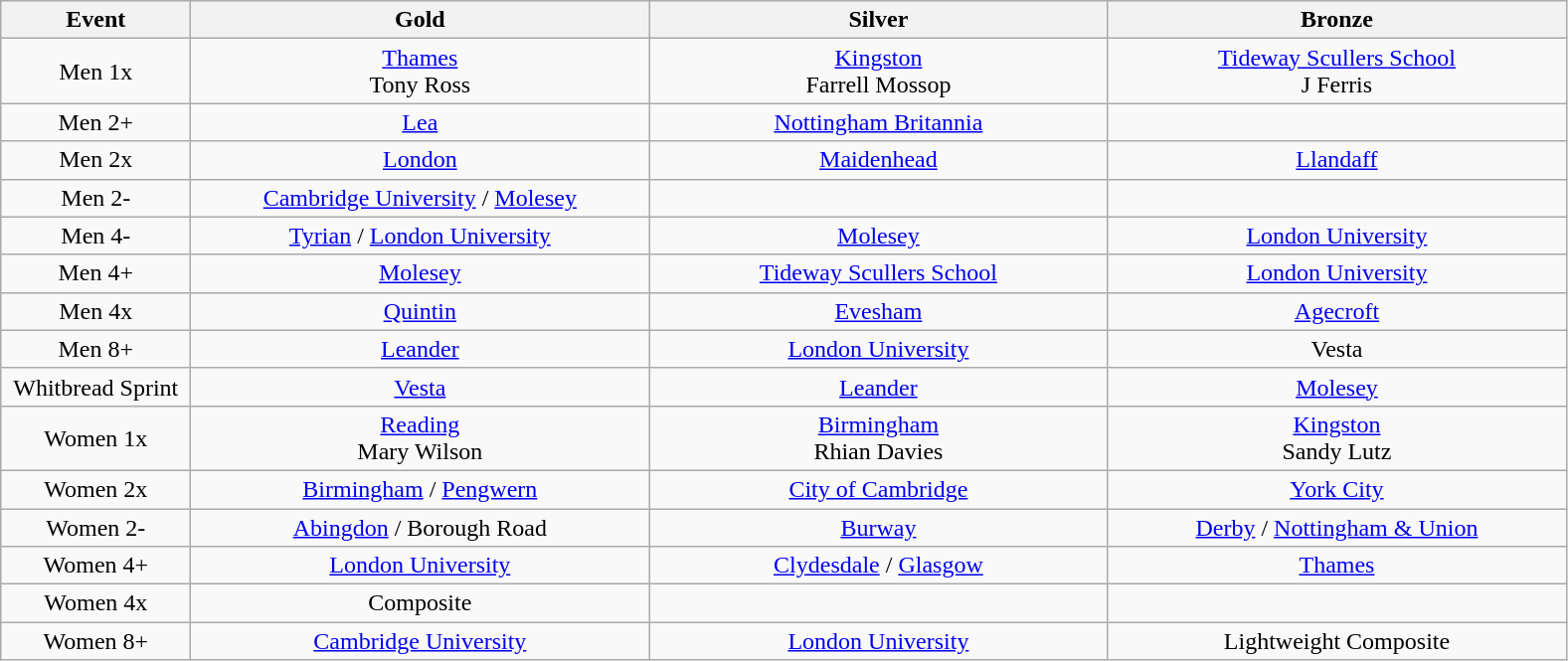<table class="wikitable" style="text-align:center">
<tr>
<th width=120>Event</th>
<th width=300>Gold</th>
<th width=300>Silver</th>
<th width=300>Bronze</th>
</tr>
<tr>
<td>Men 1x</td>
<td><a href='#'>Thames</a><br>Tony Ross</td>
<td><a href='#'>Kingston</a><br>Farrell Mossop</td>
<td><a href='#'>Tideway Scullers School</a><br> J Ferris</td>
</tr>
<tr>
<td>Men 2+</td>
<td><a href='#'>Lea</a></td>
<td><a href='#'>Nottingham Britannia</a></td>
<td></td>
</tr>
<tr>
<td>Men 2x</td>
<td><a href='#'>London</a></td>
<td><a href='#'>Maidenhead</a></td>
<td><a href='#'>Llandaff</a></td>
</tr>
<tr>
<td>Men 2-</td>
<td><a href='#'>Cambridge University</a> / <a href='#'>Molesey</a></td>
<td></td>
<td></td>
</tr>
<tr>
<td>Men 4-</td>
<td><a href='#'>Tyrian</a> / <a href='#'>London University</a></td>
<td><a href='#'>Molesey</a></td>
<td><a href='#'>London University</a></td>
</tr>
<tr>
<td>Men 4+</td>
<td><a href='#'>Molesey</a></td>
<td><a href='#'>Tideway Scullers School</a></td>
<td><a href='#'>London University</a></td>
</tr>
<tr>
<td>Men 4x</td>
<td><a href='#'>Quintin</a></td>
<td><a href='#'>Evesham</a></td>
<td><a href='#'>Agecroft</a></td>
</tr>
<tr>
<td>Men 8+</td>
<td><a href='#'>Leander</a></td>
<td><a href='#'>London University</a></td>
<td>Vesta</td>
</tr>
<tr>
<td>Whitbread Sprint</td>
<td><a href='#'>Vesta</a></td>
<td><a href='#'>Leander</a></td>
<td><a href='#'>Molesey</a></td>
</tr>
<tr>
<td>Women 1x</td>
<td><a href='#'>Reading</a><br>Mary Wilson</td>
<td><a href='#'>Birmingham</a><br>Rhian Davies</td>
<td><a href='#'>Kingston</a><br>Sandy Lutz</td>
</tr>
<tr>
<td>Women 2x</td>
<td><a href='#'>Birmingham</a> / <a href='#'>Pengwern</a></td>
<td><a href='#'>City of Cambridge</a></td>
<td><a href='#'>York City</a></td>
</tr>
<tr>
<td>Women 2-</td>
<td><a href='#'>Abingdon</a> / Borough Road</td>
<td><a href='#'>Burway</a></td>
<td><a href='#'>Derby</a> / <a href='#'>Nottingham & Union</a></td>
</tr>
<tr>
<td>Women 4+</td>
<td><a href='#'>London University</a></td>
<td><a href='#'>Clydesdale</a> / <a href='#'>Glasgow</a></td>
<td><a href='#'>Thames</a></td>
</tr>
<tr>
<td>Women 4x</td>
<td>Composite</td>
<td></td>
<td></td>
</tr>
<tr>
<td>Women 8+</td>
<td><a href='#'>Cambridge University</a></td>
<td><a href='#'>London University</a></td>
<td>Lightweight Composite</td>
</tr>
</table>
